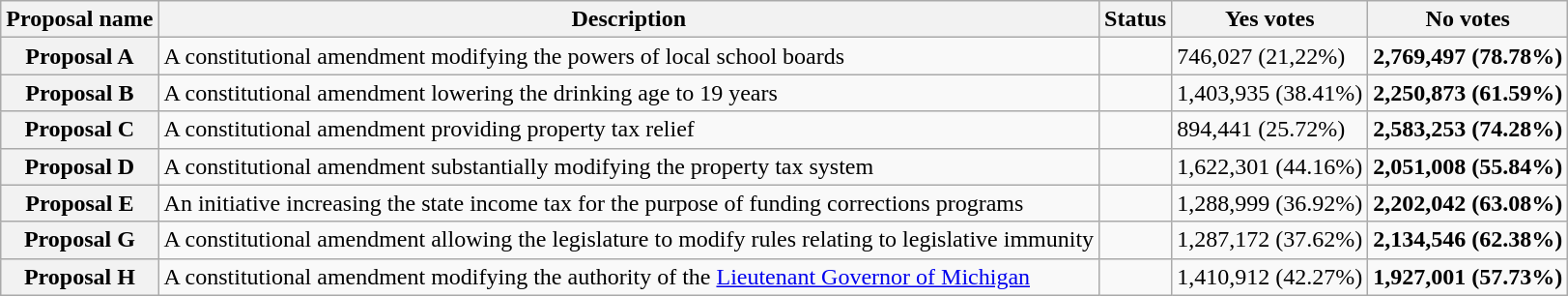<table class="wikitable sortable plainrowheaders">
<tr>
<th scope="col">Proposal name</th>
<th class="unsortable" scope="col">Description</th>
<th scope="col">Status</th>
<th scope="col">Yes votes</th>
<th scope="col">No votes</th>
</tr>
<tr>
<th scope="row">Proposal A</th>
<td>A constitutional amendment modifying the powers of local school boards</td>
<td></td>
<td>746,027 (21,22%)</td>
<td><strong>2,769,497 (78.78%)</strong></td>
</tr>
<tr>
<th scope="row">Proposal B</th>
<td>A constitutional amendment lowering the drinking age to 19 years</td>
<td></td>
<td>1,403,935 (38.41%)</td>
<td><strong>2,250,873 (61.59%)</strong></td>
</tr>
<tr>
<th scope="row">Proposal C</th>
<td>A constitutional amendment providing property tax relief</td>
<td></td>
<td>894,441 (25.72%)</td>
<td><strong>2,583,253 (74.28%)</strong></td>
</tr>
<tr>
<th scope="row">Proposal D</th>
<td>A constitutional amendment substantially modifying the property tax system</td>
<td></td>
<td>1,622,301 (44.16%)</td>
<td><strong>2,051,008 (55.84%)</strong></td>
</tr>
<tr>
<th scope="row">Proposal E</th>
<td>An initiative increasing the state income tax for the purpose of funding corrections programs</td>
<td></td>
<td>1,288,999 (36.92%)</td>
<td><strong>2,202,042 (63.08%)</strong></td>
</tr>
<tr>
<th scope="row">Proposal G</th>
<td>A constitutional amendment allowing the legislature to modify rules relating to legislative immunity</td>
<td></td>
<td>1,287,172 (37.62%)</td>
<td><strong>2,134,546 (62.38%)</strong></td>
</tr>
<tr>
<th scope="row">Proposal H</th>
<td>A constitutional amendment modifying the authority of the <a href='#'>Lieutenant Governor of Michigan</a></td>
<td></td>
<td>1,410,912 (42.27%)</td>
<td><strong>1,927,001 (57.73%)</strong></td>
</tr>
</table>
